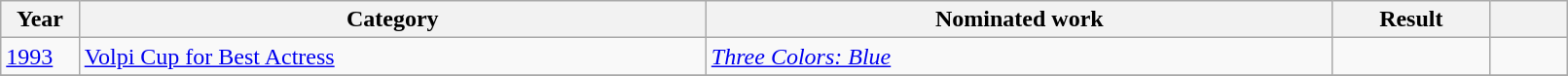<table class="wikitable" style="width:85%;">
<tr>
<th width=5%>Year</th>
<th style="width:40%;">Category</th>
<th style="width:40%;">Nominated work</th>
<th style="width:10%;">Result</th>
<th width=5%></th>
</tr>
<tr>
<td><a href='#'>1993</a></td>
<td><a href='#'>Volpi Cup for Best Actress</a></td>
<td><em><a href='#'>Three Colors: Blue</a></em></td>
<td></td>
<td></td>
</tr>
<tr>
</tr>
</table>
